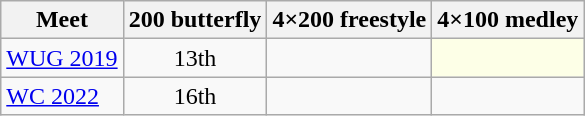<table class="sortable wikitable">
<tr>
<th>Meet</th>
<th class="unsortable">200 butterfly</th>
<th class="unsortable">4×200 freestyle</th>
<th class="unsortable">4×100 medley</th>
</tr>
<tr>
<td><a href='#'>WUG 2019</a></td>
<td align="center">13th</td>
<td align="center"></td>
<td style="background:#fdffe7"></td>
</tr>
<tr>
<td><a href='#'>WC 2022</a></td>
<td align="center">16th</td>
<td align="center"></td>
<td align="center"></td>
</tr>
</table>
